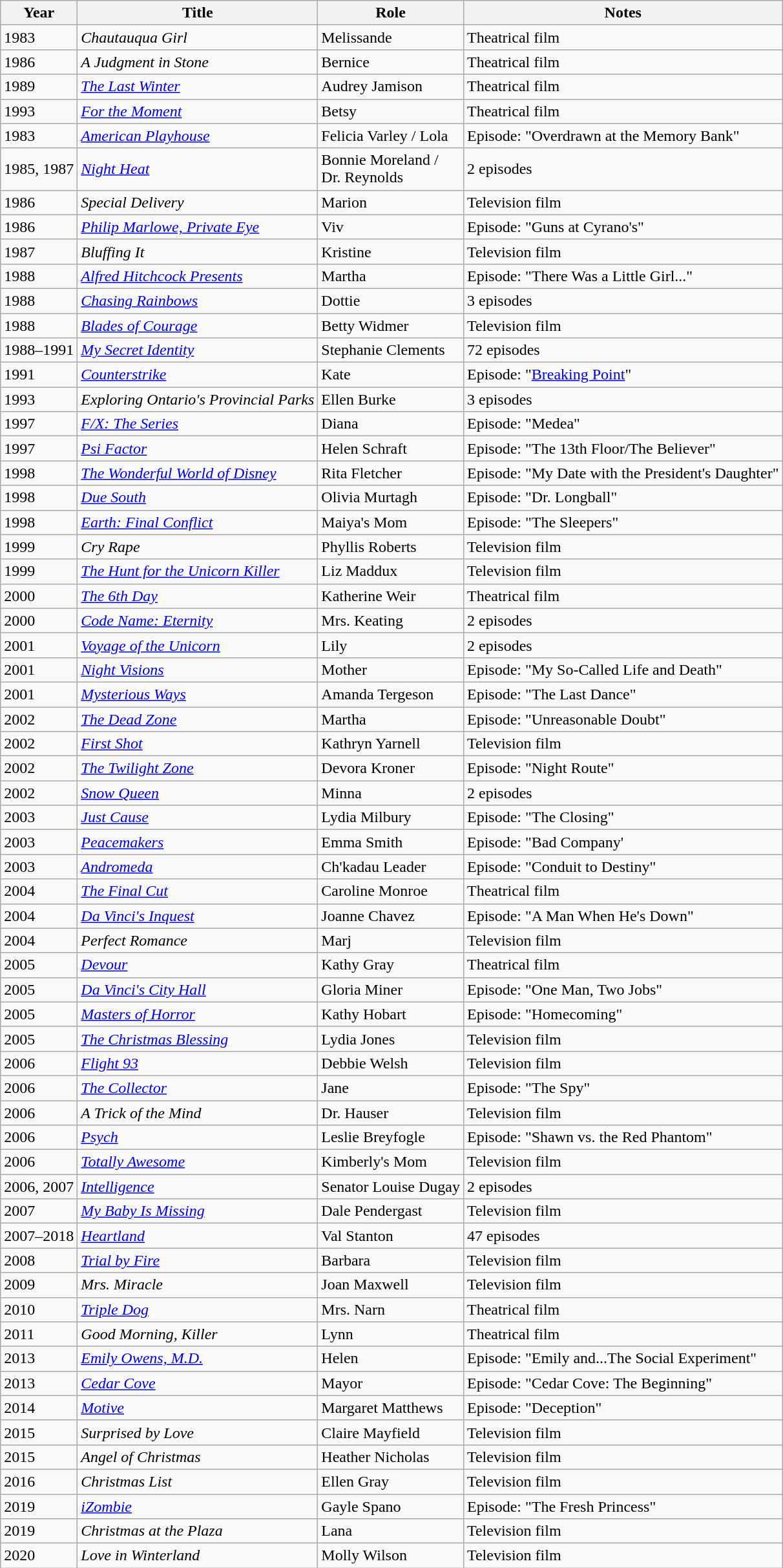<table class="wikitable sortable">
<tr>
<th>Year</th>
<th>Title</th>
<th>Role</th>
<th>Notes</th>
</tr>
<tr>
<td>1983</td>
<td><em>Chautauqua Girl</em></td>
<td>Melissande</td>
<td>Theatrical film</td>
</tr>
<tr>
<td>1986</td>
<td data-sort-value="Judgment in Stone, A"><em>A Judgment in Stone</em></td>
<td>Bernice</td>
<td>Theatrical film</td>
</tr>
<tr>
<td>1989</td>
<td data-sort-value="Last Winter, The"><a href='#'><em>The Last Winter</em></a></td>
<td>Audrey Jamison</td>
<td>Theatrical film</td>
</tr>
<tr>
<td>1993</td>
<td><a href='#'><em>For the Moment</em></a></td>
<td>Betsy</td>
<td>Theatrical film</td>
</tr>
<tr>
<td>1983</td>
<td><em><a href='#'>American Playhouse</a></em></td>
<td>Felicia Varley / Lola</td>
<td>Episode: "Overdrawn at the Memory Bank"</td>
</tr>
<tr>
<td>1985, 1987</td>
<td><em><a href='#'>Night Heat</a></em></td>
<td>Bonnie Moreland /<br>Dr. Reynolds</td>
<td>2 episodes</td>
</tr>
<tr>
<td>1986</td>
<td><em>Special Delivery</em></td>
<td>Marion</td>
<td>Television film</td>
</tr>
<tr>
<td>1986</td>
<td><em><a href='#'>Philip Marlowe, Private Eye</a></em></td>
<td>Viv</td>
<td>Episode: "Guns at Cyrano's"</td>
</tr>
<tr>
<td>1987</td>
<td><em>Bluffing It</em></td>
<td>Kristine</td>
<td>Television film</td>
</tr>
<tr>
<td>1988</td>
<td><a href='#'><em>Alfred Hitchcock Presents</em></a></td>
<td>Martha</td>
<td>Episode: "There Was a Little Girl..."</td>
</tr>
<tr>
<td>1988</td>
<td><a href='#'><em>Chasing Rainbows</em></a></td>
<td>Dottie</td>
<td>3 episodes</td>
</tr>
<tr>
<td>1988</td>
<td><em><a href='#'>Blades of Courage</a></em></td>
<td>Betty Widmer</td>
<td>Television film</td>
</tr>
<tr>
<td>1988–1991</td>
<td><em><a href='#'>My Secret Identity</a></em></td>
<td>Stephanie Clements</td>
<td>72 episodes</td>
</tr>
<tr>
<td>1991</td>
<td><a href='#'><em>Counterstrike</em></a></td>
<td>Kate</td>
<td>Episode: "<a href='#'>Breaking Point</a>"</td>
</tr>
<tr>
<td>1993</td>
<td><em>Exploring Ontario's Provincial Parks</em></td>
<td>Ellen Burke</td>
<td>3 episodes</td>
</tr>
<tr>
<td>1997</td>
<td><em><a href='#'>F/X: The Series</a></em></td>
<td>Diana</td>
<td>Episode: "Medea"</td>
</tr>
<tr>
<td>1997</td>
<td><em><a href='#'>Psi Factor</a></em></td>
<td>Helen Schraft</td>
<td>Episode: "The 13th Floor/The Believer"</td>
</tr>
<tr>
<td>1998</td>
<td data-sort-value="Wonderful World of Disney, The"><em><a href='#'>The Wonderful World of Disney</a></em></td>
<td>Rita Fletcher</td>
<td>Episode: "My Date with the President's Daughter"</td>
</tr>
<tr>
<td>1998</td>
<td><em><a href='#'>Due South</a></em></td>
<td>Olivia Murtagh</td>
<td>Episode: "Dr. Longball"</td>
</tr>
<tr>
<td>1998</td>
<td><em><a href='#'>Earth: Final Conflict</a></em></td>
<td>Maiya's Mom</td>
<td>Episode: "The Sleepers"</td>
</tr>
<tr>
<td>1999</td>
<td><em>Cry Rape</em></td>
<td>Phyllis Roberts</td>
<td>Television film</td>
</tr>
<tr>
<td>1999</td>
<td data-sort-value="Hunt for the Unicorn Killer, The"><em><a href='#'>The Hunt for the Unicorn Killer</a></em></td>
<td>Liz Maddux</td>
<td>Television film</td>
</tr>
<tr>
<td>2000</td>
<td data-sort-value="6th Day, The"><em><a href='#'>The 6th Day</a></em></td>
<td>Katherine Weir</td>
<td>Theatrical film</td>
</tr>
<tr>
<td>2000</td>
<td><em><a href='#'>Code Name: Eternity</a></em></td>
<td>Mrs. Keating</td>
<td>2 episodes</td>
</tr>
<tr>
<td>2001</td>
<td><em><a href='#'>Voyage of the Unicorn</a></em></td>
<td>Lily</td>
<td>2 episodes</td>
</tr>
<tr>
<td>2001</td>
<td><a href='#'><em>Night Visions</em></a></td>
<td>Mother</td>
<td>Episode: "My So-Called Life and Death"</td>
</tr>
<tr>
<td>2001</td>
<td><a href='#'><em>Mysterious Ways</em></a></td>
<td>Amanda Tergeson</td>
<td>Episode: "The Last Dance"</td>
</tr>
<tr>
<td>2002</td>
<td data-sort-value="Dead Zone, The"><a href='#'><em>The Dead Zone</em></a></td>
<td>Martha</td>
<td>Episode: "Unreasonable Doubt"</td>
</tr>
<tr>
<td>2002</td>
<td><a href='#'><em>First Shot</em></a></td>
<td>Kathryn Yarnell</td>
<td>Television film</td>
</tr>
<tr>
<td>2002</td>
<td data-sort-value="Twilight Zone, The"><a href='#'><em>The Twilight Zone</em></a></td>
<td>Devora Kroner</td>
<td>Episode: "Night Route"</td>
</tr>
<tr>
<td>2002</td>
<td><a href='#'><em>Snow Queen</em></a></td>
<td>Minna</td>
<td>2 episodes</td>
</tr>
<tr>
<td>2003</td>
<td><a href='#'><em>Just Cause</em></a></td>
<td>Lydia Milbury</td>
<td>Episode: "The Closing"</td>
</tr>
<tr>
<td>2003</td>
<td><a href='#'><em>Peacemakers</em></a></td>
<td>Emma Smith</td>
<td>Episode: "Bad Company'</td>
</tr>
<tr>
<td>2003</td>
<td><a href='#'><em>Andromeda</em></a></td>
<td>Ch'kadau Leader</td>
<td>Episode: "Conduit to Destiny"</td>
</tr>
<tr>
<td>2004</td>
<td data-sort-value="Final Cut, The"><a href='#'><em>The Final Cut</em></a></td>
<td>Caroline Monroe</td>
<td>Theatrical film</td>
</tr>
<tr>
<td>2004</td>
<td><em><a href='#'>Da Vinci's Inquest</a></em></td>
<td>Joanne Chavez</td>
<td>Episode: "A Man When He's Down"</td>
</tr>
<tr>
<td>2004</td>
<td><em>Perfect Romance</em></td>
<td>Marj</td>
<td>Television film</td>
</tr>
<tr>
<td>2005</td>
<td><a href='#'><em>Devour</em></a></td>
<td>Kathy Gray</td>
<td>Theatrical film</td>
</tr>
<tr>
<td>2005</td>
<td><em><a href='#'>Da Vinci's City Hall</a></em></td>
<td>Gloria Miner</td>
<td>Episode: "One Man, Two Jobs"</td>
</tr>
<tr>
<td>2005</td>
<td><em><a href='#'>Masters of Horror</a></em></td>
<td>Kathy Hobart</td>
<td>Episode: "Homecoming"</td>
</tr>
<tr>
<td>2005</td>
<td data-sort-value="Christmas Blessing, The"><em><a href='#'>The Christmas Blessing</a></em></td>
<td>Lydia Jones</td>
<td>Television film</td>
</tr>
<tr>
<td>2006</td>
<td><a href='#'><em>Flight 93</em></a></td>
<td>Debbie Welsh</td>
<td>Television film</td>
</tr>
<tr>
<td>2006</td>
<td data-sort-value="Collector, The"><a href='#'><em>The Collector</em></a></td>
<td>Jane</td>
<td>Episode: "The Spy"</td>
</tr>
<tr>
<td>2006</td>
<td data-sort-value="Trick of the Mind, A"><em>A Trick of the Mind</em></td>
<td>Dr. Hauser</td>
<td>Television film</td>
</tr>
<tr>
<td>2006</td>
<td><em><a href='#'>Psych</a></em></td>
<td>Leslie Breyfogle</td>
<td>Episode: "Shawn vs. the Red Phantom"</td>
</tr>
<tr>
<td>2006</td>
<td><em><a href='#'>Totally Awesome</a></em></td>
<td>Kimberly's Mom</td>
<td>Television film</td>
</tr>
<tr>
<td>2006, 2007</td>
<td><a href='#'><em>Intelligence</em></a></td>
<td>Senator Louise Dugay</td>
<td>2 episodes</td>
</tr>
<tr>
<td>2007</td>
<td><em><a href='#'>My Baby Is Missing</a></em></td>
<td>Dale Pendergast</td>
<td>Television film</td>
</tr>
<tr>
<td>2007–2018</td>
<td><a href='#'><em>Heartland</em></a></td>
<td>Val Stanton</td>
<td>47 episodes</td>
</tr>
<tr>
<td>2008</td>
<td><a href='#'><em>Trial by Fire</em></a></td>
<td>Barbara</td>
<td>Television film</td>
</tr>
<tr>
<td>2009</td>
<td><em>Mrs. Miracle</em></td>
<td>Joan Maxwell</td>
<td>Television film</td>
</tr>
<tr>
<td>2010</td>
<td><em><a href='#'>Triple Dog</a></em></td>
<td>Mrs. Narn</td>
<td>Theatrical film</td>
</tr>
<tr>
<td>2011</td>
<td><em>Good Morning, Killer</em></td>
<td>Lynn</td>
<td>Theatrical film</td>
</tr>
<tr>
<td>2013</td>
<td><em><a href='#'>Emily Owens, M.D.</a></em></td>
<td>Helen</td>
<td>Episode: "Emily and...The Social Experiment"</td>
</tr>
<tr>
<td>2013</td>
<td><a href='#'><em>Cedar Cove</em></a></td>
<td>Mayor</td>
<td>Episode: "Cedar Cove: The Beginning"</td>
</tr>
<tr>
<td>2014</td>
<td><a href='#'><em>Motive</em></a></td>
<td>Margaret Matthews</td>
<td>Episode: "Deception"</td>
</tr>
<tr>
<td>2015</td>
<td><em>Surprised by Love</em></td>
<td>Claire Mayfield</td>
<td>Television film</td>
</tr>
<tr>
<td>2015</td>
<td><em>Angel of Christmas</em></td>
<td>Heather Nicholas</td>
<td>Television film</td>
</tr>
<tr>
<td>2016</td>
<td><em>Christmas List</em></td>
<td>Ellen Gray</td>
<td>Television film</td>
</tr>
<tr>
<td>2019</td>
<td><a href='#'><em>iZombie</em></a></td>
<td>Gayle Spano</td>
<td>Episode: "The Fresh Princess"</td>
</tr>
<tr>
<td>2019</td>
<td><em>Christmas at the Plaza</em></td>
<td>Lana</td>
<td>Television film</td>
</tr>
<tr>
<td>2020</td>
<td><em>Love in Winterland</em></td>
<td>Molly Wilson</td>
<td>Television film</td>
</tr>
</table>
